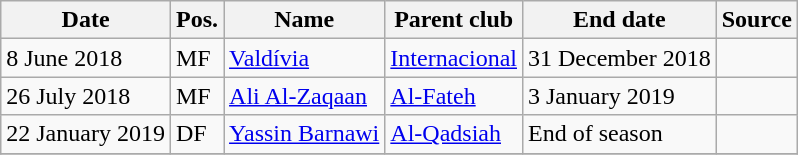<table class="wikitable" style="text-align:left">
<tr>
<th>Date</th>
<th>Pos.</th>
<th>Name</th>
<th>Parent club</th>
<th>End date</th>
<th>Source</th>
</tr>
<tr>
<td>8 June 2018</td>
<td>MF</td>
<td> <a href='#'>Valdívia</a></td>
<td> <a href='#'>Internacional</a></td>
<td>31 December 2018</td>
<td></td>
</tr>
<tr>
<td>26 July 2018</td>
<td>MF</td>
<td> <a href='#'>Ali Al-Zaqaan</a></td>
<td> <a href='#'>Al-Fateh</a></td>
<td>3 January 2019</td>
<td></td>
</tr>
<tr>
<td>22 January 2019</td>
<td>DF</td>
<td> <a href='#'>Yassin Barnawi</a></td>
<td> <a href='#'>Al-Qadsiah</a></td>
<td>End of season</td>
<td></td>
</tr>
<tr>
</tr>
</table>
